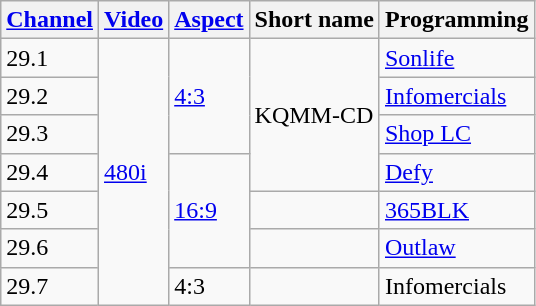<table class="wikitable">
<tr>
<th><a href='#'>Channel</a></th>
<th><a href='#'>Video</a></th>
<th><a href='#'>Aspect</a></th>
<th>Short name</th>
<th>Programming</th>
</tr>
<tr>
<td>29.1</td>
<td rowspan="7"><a href='#'>480i</a></td>
<td rowspan="3"><a href='#'>4:3</a></td>
<td rowspan=4>KQMM-CD</td>
<td><a href='#'>Sonlife</a></td>
</tr>
<tr>
<td>29.2</td>
<td><a href='#'>Infomercials</a></td>
</tr>
<tr>
<td>29.3</td>
<td><a href='#'>Shop LC</a></td>
</tr>
<tr>
<td>29.4</td>
<td rowspan="3"><a href='#'>16:9</a></td>
<td><a href='#'>Defy</a></td>
</tr>
<tr>
<td>29.5</td>
<td></td>
<td><a href='#'>365BLK</a></td>
</tr>
<tr>
<td>29.6</td>
<td></td>
<td><a href='#'>Outlaw</a></td>
</tr>
<tr>
<td>29.7</td>
<td>4:3</td>
<td></td>
<td>Infomercials</td>
</tr>
</table>
